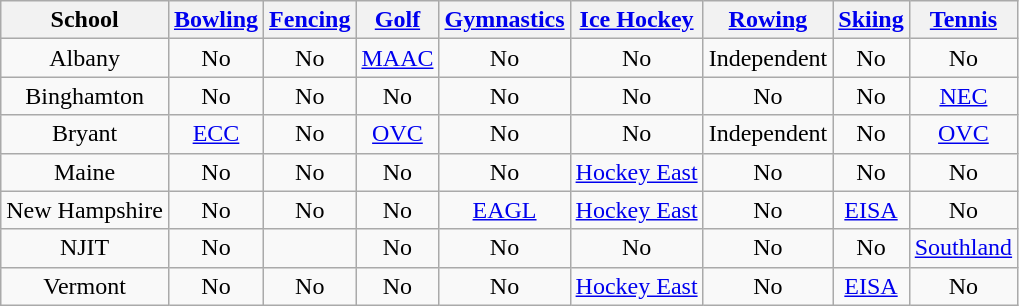<table class="wikitable sortable">
<tr style="text-align:center">
<th>School</th>
<th><a href='#'>Bowling</a></th>
<th><a href='#'>Fencing</a></th>
<th><a href='#'>Golf</a></th>
<th><a href='#'>Gymnastics</a></th>
<th><a href='#'>Ice Hockey</a></th>
<th><a href='#'>Rowing</a></th>
<th><a href='#'>Skiing</a></th>
<th><a href='#'>Tennis</a></th>
</tr>
<tr style="text-align:center">
<td>Albany</td>
<td>No</td>
<td>No</td>
<td><a href='#'>MAAC</a></td>
<td>No</td>
<td>No</td>
<td>Independent</td>
<td>No</td>
<td>No</td>
</tr>
<tr style="text-align:center">
<td>Binghamton</td>
<td>No</td>
<td>No</td>
<td>No</td>
<td>No</td>
<td>No</td>
<td>No</td>
<td>No</td>
<td><a href='#'>NEC</a></td>
</tr>
<tr style="text-align:center">
<td>Bryant</td>
<td><a href='#'>ECC</a></td>
<td>No</td>
<td><a href='#'>OVC</a></td>
<td>No</td>
<td>No</td>
<td>Independent</td>
<td>No</td>
<td><a href='#'>OVC</a></td>
</tr>
<tr style="text-align:center">
<td>Maine</td>
<td>No</td>
<td>No</td>
<td>No</td>
<td>No</td>
<td><a href='#'>Hockey East</a></td>
<td>No</td>
<td>No</td>
<td>No</td>
</tr>
<tr style="text-align:center">
<td>New Hampshire</td>
<td>No</td>
<td>No</td>
<td>No</td>
<td><a href='#'>EAGL</a></td>
<td><a href='#'>Hockey East</a></td>
<td>No</td>
<td><a href='#'>EISA</a></td>
<td>No</td>
</tr>
<tr style="text-align:center">
<td>NJIT</td>
<td>No</td>
<td></td>
<td>No</td>
<td>No</td>
<td>No</td>
<td>No</td>
<td>No</td>
<td><a href='#'>Southland</a></td>
</tr>
<tr style="text-align:center">
<td>Vermont</td>
<td>No</td>
<td>No</td>
<td>No</td>
<td>No</td>
<td><a href='#'>Hockey East</a></td>
<td>No</td>
<td><a href='#'>EISA</a></td>
<td>No</td>
</tr>
</table>
